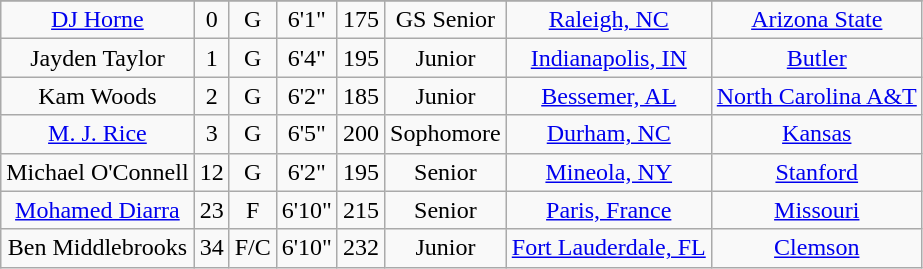<table class="wikitable sortable" border="1" style="text-align: center;">
<tr align=center>
</tr>
<tr>
<td><a href='#'>DJ Horne</a></td>
<td>0</td>
<td>G</td>
<td>6'1"</td>
<td>175</td>
<td>GS Senior</td>
<td><a href='#'>Raleigh, NC</a></td>
<td><a href='#'>Arizona State</a></td>
</tr>
<tr>
<td>Jayden Taylor</td>
<td>1</td>
<td>G</td>
<td>6'4"</td>
<td>195</td>
<td>Junior</td>
<td><a href='#'>Indianapolis, IN</a></td>
<td><a href='#'>Butler</a></td>
</tr>
<tr>
<td>Kam Woods</td>
<td>2</td>
<td>G</td>
<td>6'2"</td>
<td>185</td>
<td>Junior</td>
<td><a href='#'>Bessemer, AL</a></td>
<td><a href='#'>North Carolina A&T</a></td>
</tr>
<tr>
<td><a href='#'>M. J. Rice</a></td>
<td>3</td>
<td>G</td>
<td>6'5"</td>
<td>200</td>
<td>Sophomore</td>
<td><a href='#'>Durham, NC</a></td>
<td><a href='#'>Kansas</a></td>
</tr>
<tr>
<td>Michael O'Connell</td>
<td>12</td>
<td>G</td>
<td>6'2"</td>
<td>195</td>
<td>Senior</td>
<td><a href='#'>Mineola, NY</a></td>
<td><a href='#'>Stanford</a></td>
</tr>
<tr>
<td><a href='#'>Mohamed Diarra</a></td>
<td>23</td>
<td>F</td>
<td>6'10"</td>
<td>215</td>
<td>Senior</td>
<td><a href='#'>Paris, France</a></td>
<td><a href='#'>Missouri</a></td>
</tr>
<tr>
<td>Ben Middlebrooks</td>
<td>34</td>
<td>F/C</td>
<td>6'10"</td>
<td>232</td>
<td>Junior</td>
<td><a href='#'>Fort Lauderdale, FL</a></td>
<td><a href='#'>Clemson</a></td>
</tr>
</table>
